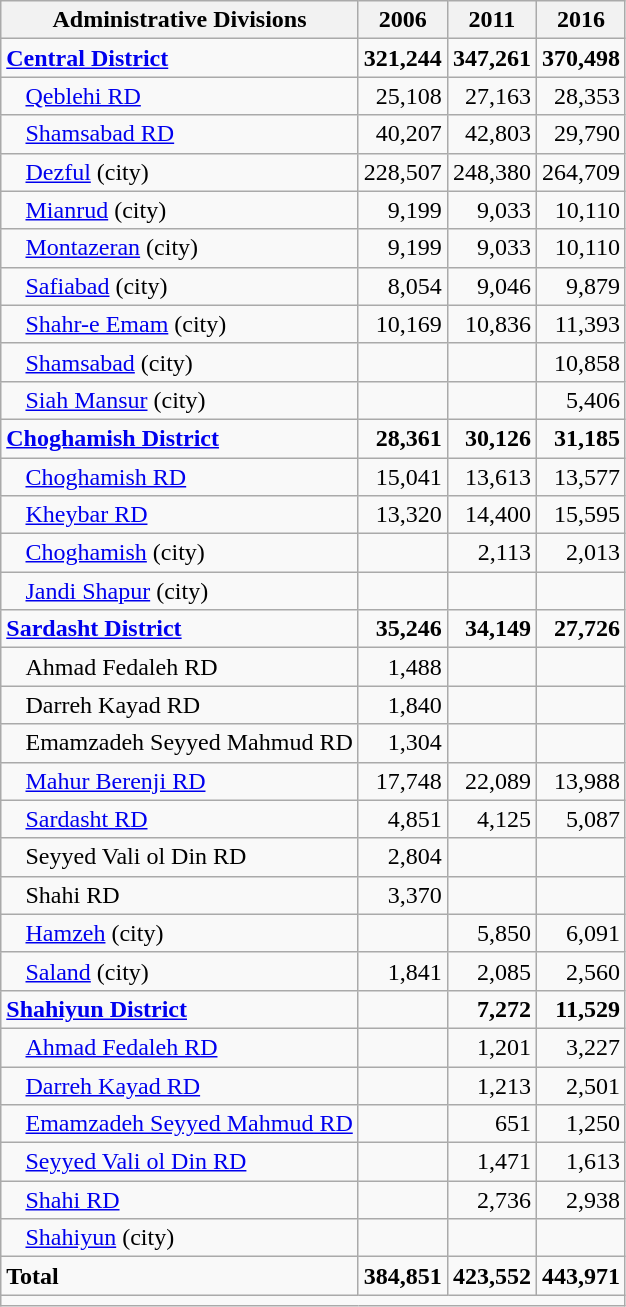<table class="wikitable">
<tr>
<th>Administrative Divisions</th>
<th>2006</th>
<th>2011</th>
<th>2016</th>
</tr>
<tr>
<td><strong><a href='#'>Central District</a></strong></td>
<td style="text-align: right;"><strong>321,244</strong></td>
<td style="text-align: right;"><strong>347,261</strong></td>
<td style="text-align: right;"><strong>370,498</strong></td>
</tr>
<tr>
<td style="padding-left: 1em;"><a href='#'>Qeblehi RD</a></td>
<td style="text-align: right;">25,108</td>
<td style="text-align: right;">27,163</td>
<td style="text-align: right;">28,353</td>
</tr>
<tr>
<td style="padding-left: 1em;"><a href='#'>Shamsabad RD</a></td>
<td style="text-align: right;">40,207</td>
<td style="text-align: right;">42,803</td>
<td style="text-align: right;">29,790</td>
</tr>
<tr>
<td style="padding-left: 1em;"><a href='#'>Dezful</a> (city)</td>
<td style="text-align: right;">228,507</td>
<td style="text-align: right;">248,380</td>
<td style="text-align: right;">264,709</td>
</tr>
<tr>
<td style="padding-left: 1em;"><a href='#'>Mianrud</a> (city)</td>
<td style="text-align: right;">9,199</td>
<td style="text-align: right;">9,033</td>
<td style="text-align: right;">10,110</td>
</tr>
<tr>
<td style="padding-left: 1em;"><a href='#'>Montazeran</a> (city)</td>
<td style="text-align: right;">9,199</td>
<td style="text-align: right;">9,033</td>
<td style="text-align: right;">10,110</td>
</tr>
<tr>
<td style="padding-left: 1em;"><a href='#'>Safiabad</a> (city)</td>
<td style="text-align: right;">8,054</td>
<td style="text-align: right;">9,046</td>
<td style="text-align: right;">9,879</td>
</tr>
<tr>
<td style="padding-left: 1em;"><a href='#'>Shahr-e Emam</a> (city)</td>
<td style="text-align: right;">10,169</td>
<td style="text-align: right;">10,836</td>
<td style="text-align: right;">11,393</td>
</tr>
<tr>
<td style="padding-left: 1em;"><a href='#'>Shamsabad</a> (city)</td>
<td style="text-align: right;"></td>
<td style="text-align: right;"></td>
<td style="text-align: right;">10,858</td>
</tr>
<tr>
<td style="padding-left: 1em;"><a href='#'>Siah Mansur</a> (city)</td>
<td style="text-align: right;"></td>
<td style="text-align: right;"></td>
<td style="text-align: right;">5,406</td>
</tr>
<tr>
<td><strong><a href='#'>Choghamish District</a></strong></td>
<td style="text-align: right;"><strong>28,361</strong></td>
<td style="text-align: right;"><strong>30,126</strong></td>
<td style="text-align: right;"><strong>31,185</strong></td>
</tr>
<tr>
<td style="padding-left: 1em;"><a href='#'>Choghamish RD</a></td>
<td style="text-align: right;">15,041</td>
<td style="text-align: right;">13,613</td>
<td style="text-align: right;">13,577</td>
</tr>
<tr>
<td style="padding-left: 1em;"><a href='#'>Kheybar RD</a></td>
<td style="text-align: right;">13,320</td>
<td style="text-align: right;">14,400</td>
<td style="text-align: right;">15,595</td>
</tr>
<tr>
<td style="padding-left: 1em;"><a href='#'>Choghamish</a> (city)</td>
<td style="text-align: right;"></td>
<td style="text-align: right;">2,113</td>
<td style="text-align: right;">2,013</td>
</tr>
<tr>
<td style="padding-left: 1em;"><a href='#'>Jandi Shapur</a> (city)</td>
<td style="text-align: right;"></td>
<td style="text-align: right;"></td>
<td style="text-align: right;"></td>
</tr>
<tr>
<td><strong><a href='#'>Sardasht District</a></strong></td>
<td style="text-align: right;"><strong>35,246</strong></td>
<td style="text-align: right;"><strong>34,149</strong></td>
<td style="text-align: right;"><strong>27,726</strong></td>
</tr>
<tr>
<td style="padding-left: 1em;">Ahmad Fedaleh RD</td>
<td style="text-align: right;">1,488</td>
<td style="text-align: right;"></td>
<td style="text-align: right;"></td>
</tr>
<tr>
<td style="padding-left: 1em;">Darreh Kayad RD</td>
<td style="text-align: right;">1,840</td>
<td style="text-align: right;"></td>
<td style="text-align: right;"></td>
</tr>
<tr>
<td style="padding-left: 1em;">Emamzadeh Seyyed Mahmud RD</td>
<td style="text-align: right;">1,304</td>
<td style="text-align: right;"></td>
<td style="text-align: right;"></td>
</tr>
<tr>
<td style="padding-left: 1em;"><a href='#'>Mahur Berenji RD</a></td>
<td style="text-align: right;">17,748</td>
<td style="text-align: right;">22,089</td>
<td style="text-align: right;">13,988</td>
</tr>
<tr>
<td style="padding-left: 1em;"><a href='#'>Sardasht RD</a></td>
<td style="text-align: right;">4,851</td>
<td style="text-align: right;">4,125</td>
<td style="text-align: right;">5,087</td>
</tr>
<tr>
<td style="padding-left: 1em;">Seyyed Vali ol Din RD</td>
<td style="text-align: right;">2,804</td>
<td style="text-align: right;"></td>
<td style="text-align: right;"></td>
</tr>
<tr>
<td style="padding-left: 1em;">Shahi RD</td>
<td style="text-align: right;">3,370</td>
<td style="text-align: right;"></td>
<td style="text-align: right;"></td>
</tr>
<tr>
<td style="padding-left: 1em;"><a href='#'>Hamzeh</a> (city)</td>
<td style="text-align: right;"></td>
<td style="text-align: right;">5,850</td>
<td style="text-align: right;">6,091</td>
</tr>
<tr>
<td style="padding-left: 1em;"><a href='#'>Saland</a> (city)</td>
<td style="text-align: right;">1,841</td>
<td style="text-align: right;">2,085</td>
<td style="text-align: right;">2,560</td>
</tr>
<tr>
<td><strong><a href='#'>Shahiyun District</a></strong></td>
<td style="text-align: right;"></td>
<td style="text-align: right;"><strong>7,272</strong></td>
<td style="text-align: right;"><strong>11,529</strong></td>
</tr>
<tr>
<td style="padding-left: 1em;"><a href='#'>Ahmad Fedaleh RD</a></td>
<td style="text-align: right;"></td>
<td style="text-align: right;">1,201</td>
<td style="text-align: right;">3,227</td>
</tr>
<tr>
<td style="padding-left: 1em;"><a href='#'>Darreh Kayad RD</a></td>
<td style="text-align: right;"></td>
<td style="text-align: right;">1,213</td>
<td style="text-align: right;">2,501</td>
</tr>
<tr>
<td style="padding-left: 1em;"><a href='#'>Emamzadeh Seyyed Mahmud RD</a></td>
<td style="text-align: right;"></td>
<td style="text-align: right;">651</td>
<td style="text-align: right;">1,250</td>
</tr>
<tr>
<td style="padding-left: 1em;"><a href='#'>Seyyed Vali ol Din RD</a></td>
<td style="text-align: right;"></td>
<td style="text-align: right;">1,471</td>
<td style="text-align: right;">1,613</td>
</tr>
<tr>
<td style="padding-left: 1em;"><a href='#'>Shahi RD</a></td>
<td style="text-align: right;"></td>
<td style="text-align: right;">2,736</td>
<td style="text-align: right;">2,938</td>
</tr>
<tr>
<td style="padding-left: 1em;"><a href='#'>Shahiyun</a> (city)</td>
<td style="text-align: right;"></td>
<td style="text-align: right;"></td>
<td style="text-align: right;"></td>
</tr>
<tr>
<td><strong>Total</strong></td>
<td style="text-align: right;"><strong>384,851</strong></td>
<td style="text-align: right;"><strong>423,552</strong></td>
<td style="text-align: right;"><strong>443,971</strong></td>
</tr>
<tr>
<td colspan=4></td>
</tr>
</table>
